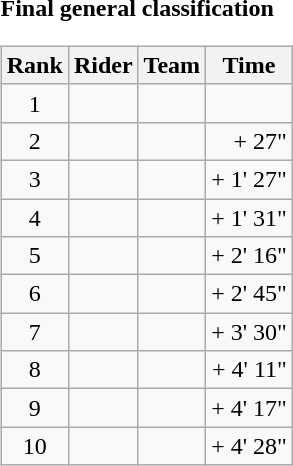<table>
<tr>
<td><strong>Final general classification</strong><br><table class="wikitable">
<tr>
<th scope="col">Rank</th>
<th scope="col">Rider</th>
<th scope="col">Team</th>
<th scope="col">Time</th>
</tr>
<tr>
<td style="text-align:center;">1</td>
<td></td>
<td></td>
<td style="text-align:right;"></td>
</tr>
<tr>
<td style="text-align:center;">2</td>
<td></td>
<td></td>
<td style="text-align:right;">+ 27"</td>
</tr>
<tr>
<td style="text-align:center;">3</td>
<td></td>
<td></td>
<td style="text-align:right;">+ 1' 27"</td>
</tr>
<tr>
<td style="text-align:center;">4</td>
<td></td>
<td></td>
<td style="text-align:right;">+ 1' 31"</td>
</tr>
<tr>
<td style="text-align:center;">5</td>
<td></td>
<td></td>
<td style="text-align:right;">+ 2' 16"</td>
</tr>
<tr>
<td style="text-align:center;">6</td>
<td></td>
<td></td>
<td style="text-align:right;">+ 2' 45"</td>
</tr>
<tr>
<td style="text-align:center;">7</td>
<td></td>
<td></td>
<td style="text-align:right;">+ 3' 30"</td>
</tr>
<tr>
<td style="text-align:center;">8</td>
<td></td>
<td></td>
<td style="text-align:right;">+ 4' 11"</td>
</tr>
<tr>
<td style="text-align:center;">9</td>
<td></td>
<td></td>
<td style="text-align:right;">+ 4' 17"</td>
</tr>
<tr>
<td style="text-align:center;">10</td>
<td></td>
<td></td>
<td style="text-align:right;">+ 4' 28"</td>
</tr>
</table>
</td>
</tr>
</table>
